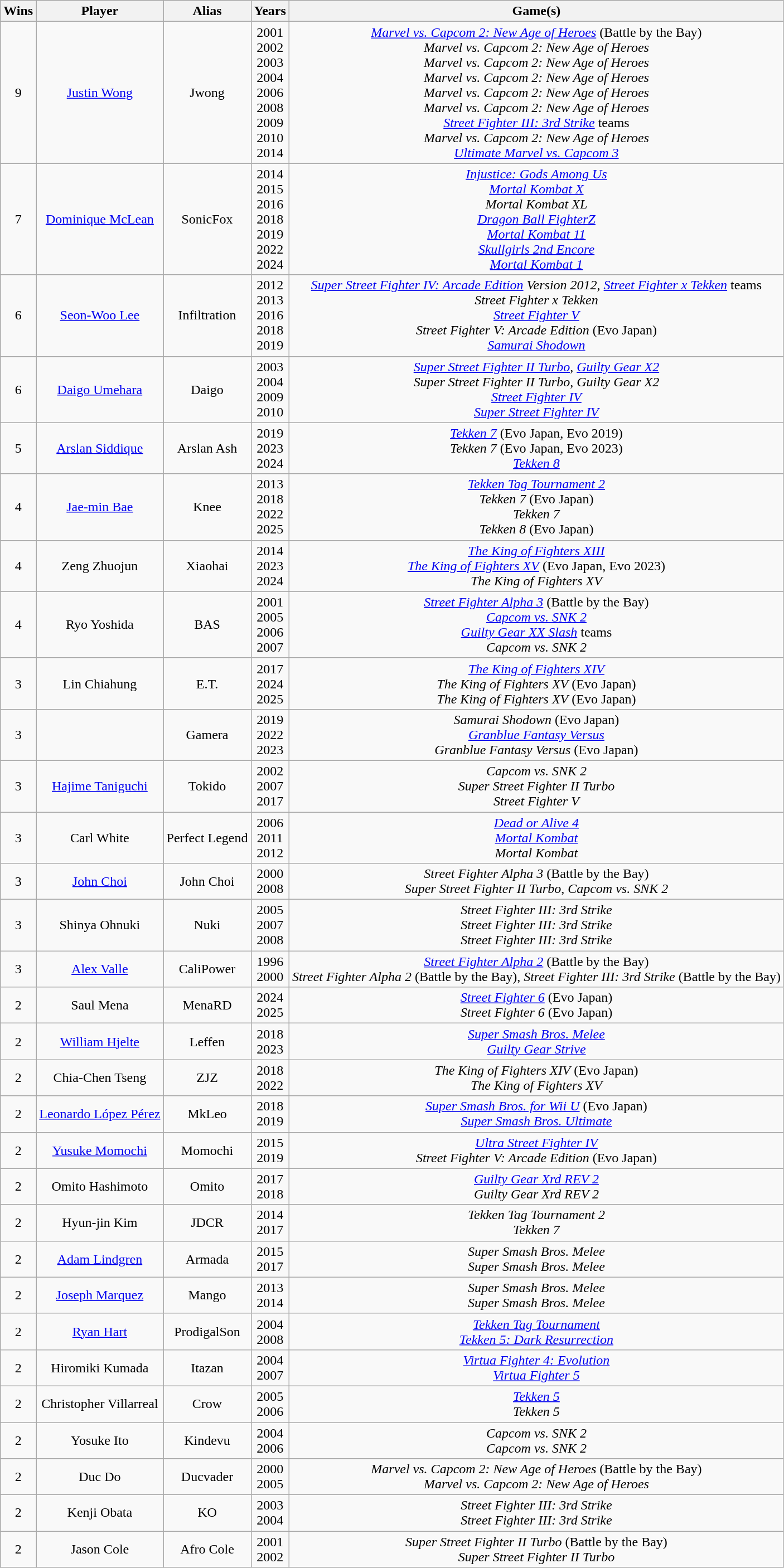<table class="wikitable" style="text-align: center;">
<tr>
<th scope="col" align="center">Wins</th>
<th scope="col" width="center">Player</th>
<th scope="col" width="center">Alias</th>
<th scope="col" align="center">Years</th>
<th scope="col" align="center">Game(s)</th>
</tr>
<tr>
<td>9</td>
<td> <a href='#'>Justin Wong</a></td>
<td>Jwong</td>
<td>2001<br>2002<br>2003<br>2004<br>2006<br>2008<br>2009<br>2010<br>2014</td>
<td><em><a href='#'>Marvel vs. Capcom 2: New Age of Heroes</a></em> (Battle by the Bay)<br><em>Marvel vs. Capcom 2: New Age of Heroes</em><br><em>Marvel vs. Capcom 2: New Age of Heroes</em><br><em>Marvel vs. Capcom 2: New Age of Heroes</em><br><em>Marvel vs. Capcom 2: New Age of Heroes</em><br><em>Marvel vs. Capcom 2: New Age of Heroes</em><br><em><a href='#'>Street Fighter III: 3rd Strike</a></em> teams<br><em>Marvel vs. Capcom 2: New Age of Heroes</em><br><em><a href='#'>Ultimate Marvel vs. Capcom 3</a></em><br></td>
</tr>
<tr>
<td>7</td>
<td> <a href='#'>Dominique McLean</a></td>
<td>SonicFox</td>
<td>2014<br>2015<br>2016<br>2018<br>2019<br>2022<br>2024</td>
<td><em><a href='#'>Injustice: Gods Among Us</a></em><br><em><a href='#'>Mortal Kombat X</a></em><br><em>Mortal Kombat XL</em><br><em><a href='#'>Dragon Ball FighterZ</a></em><br><em><a href='#'>Mortal Kombat 11</a></em><br><em><a href='#'>Skullgirls 2nd Encore</a></em><br><em><a href='#'>Mortal Kombat 1</a></em></td>
</tr>
<tr>
<td>6</td>
<td> <a href='#'>Seon-Woo Lee</a></td>
<td>Infiltration</td>
<td>2012<br>2013<br>2016<br>2018<br>2019<br></td>
<td><em><a href='#'>Super Street Fighter IV: Arcade Edition</a> Version 2012</em>, <em><a href='#'>Street Fighter x Tekken</a></em> teams<br><em>Street Fighter x Tekken</em><br><em><a href='#'>Street Fighter V</a></em><br><em>Street Fighter V: Arcade Edition</em> (Evo Japan)<br><em><a href='#'>Samurai Shodown</a></em><br></td>
</tr>
<tr>
<td>6</td>
<td> <a href='#'>Daigo Umehara</a></td>
<td>Daigo</td>
<td>2003<br>2004<br>2009<br>2010</td>
<td><em><a href='#'>Super Street Fighter II Turbo</a></em>, <em><a href='#'>Guilty Gear X2</a></em><br><em>Super Street Fighter II Turbo</em>, <em>Guilty Gear X2</em><br><em><a href='#'>Street Fighter IV</a></em><br><em><a href='#'>Super Street Fighter IV</a></em></td>
</tr>
<tr>
<td>5</td>
<td> <a href='#'>Arslan Siddique</a></td>
<td>Arslan Ash</td>
<td>2019<br>2023<br>2024</td>
<td><em><a href='#'>Tekken 7</a></em> (Evo Japan, Evo 2019)<br><em>Tekken 7</em> (Evo Japan, Evo 2023)<br><em><a href='#'>Tekken 8</a></em></td>
</tr>
<tr>
<td>4</td>
<td> <a href='#'>Jae-min Bae</a></td>
<td>Knee</td>
<td>2013<br>2018<br>2022<br>2025</td>
<td><em><a href='#'>Tekken Tag Tournament 2</a></em><br><em>Tekken 7</em> (Evo Japan)<br><em>Tekken 7</em><br><em>Tekken 8</em> (Evo Japan)</td>
</tr>
<tr>
<td>4</td>
<td> Zeng Zhuojun</td>
<td>Xiaohai</td>
<td>2014<br>2023<br>2024</td>
<td><em><a href='#'>The King of Fighters XIII</a></em><br><em><a href='#'>The King of Fighters XV</a></em> (Evo Japan, Evo 2023)<br><em>The King of Fighters XV</em></td>
</tr>
<tr>
<td>4</td>
<td> Ryo Yoshida</td>
<td>BAS</td>
<td>2001<br>2005<br>2006<br>2007</td>
<td><em><a href='#'>Street Fighter Alpha 3</a></em> (Battle by the Bay)<br><em><a href='#'>Capcom vs. SNK 2</a></em><br><em><a href='#'>Guilty Gear XX Slash</a></em> teams<br><em>Capcom vs. SNK 2</em></td>
</tr>
<tr>
<td>3</td>
<td> Lin Chiahung</td>
<td>E.T.</td>
<td>2017 <br>2024<br>2025</td>
<td><em><a href='#'>The King of Fighters XIV</a></em><br><em>The King of Fighters XV</em> (Evo Japan)<br><em>The King of Fighters XV</em> (Evo Japan)</td>
</tr>
<tr>
<td>3</td>
<td></td>
<td>Gamera</td>
<td>2019<br>2022<br>2023</td>
<td><em>Samurai Shodown</em> (Evo Japan)<br><em><a href='#'>Granblue Fantasy Versus</a></em><br><em>Granblue Fantasy Versus</em> (Evo Japan)</td>
</tr>
<tr>
<td>3</td>
<td> <a href='#'>Hajime Taniguchi</a></td>
<td>Tokido</td>
<td>2002<br>2007<br>2017</td>
<td><em>Capcom vs. SNK 2</em><br><em>Super Street Fighter II Turbo</em><br><em>Street Fighter V</em></td>
</tr>
<tr>
<td>3</td>
<td> Carl White</td>
<td>Perfect Legend</td>
<td>2006<br>2011<br>2012</td>
<td><em><a href='#'>Dead or Alive 4</a></em><br><em><a href='#'>Mortal Kombat</a></em><br><em>Mortal Kombat</em></td>
</tr>
<tr>
<td>3</td>
<td> <a href='#'>John Choi</a></td>
<td>John Choi</td>
<td>2000<br>2008</td>
<td><em>Street Fighter Alpha 3</em> (Battle by the Bay)<br><em>Super Street Fighter II Turbo</em>, <em>Capcom vs. SNK 2</em></td>
</tr>
<tr>
<td>3</td>
<td> Shinya Ohnuki</td>
<td>Nuki</td>
<td>2005<br>2007<br>2008</td>
<td><em>Street Fighter III: 3rd Strike</em><br><em>Street Fighter III: 3rd Strike</em><br><em>Street Fighter III: 3rd Strike</em></td>
</tr>
<tr>
<td>3</td>
<td> <a href='#'>Alex Valle</a></td>
<td>CaliPower</td>
<td>1996<br>2000<br></td>
<td><em><a href='#'>Street Fighter Alpha 2</a></em> (Battle by the Bay)<br><em>Street Fighter Alpha 2</em> (Battle by the Bay), <em>Street Fighter III: 3rd Strike</em> (Battle by the Bay)</td>
</tr>
<tr>
<td>2</td>
<td> Saul Mena</td>
<td>MenaRD</td>
<td>2024<br>2025</td>
<td><em><a href='#'>Street Fighter 6</a></em> (Evo Japan)<br><em>Street Fighter 6</em> (Evo Japan)</td>
</tr>
<tr>
<td>2</td>
<td> <a href='#'>William Hjelte</a></td>
<td>Leffen</td>
<td>2018<br>2023</td>
<td><em><a href='#'>Super Smash Bros. Melee</a></em><br><em><a href='#'>Guilty Gear Strive</a></em></td>
</tr>
<tr>
<td>2</td>
<td> Chia-Chen Tseng</td>
<td>ZJZ</td>
<td>2018<br>2022</td>
<td><em>The King of Fighters XIV</em> (Evo Japan)<br><em>The King of Fighters XV</em></td>
</tr>
<tr>
<td>2</td>
<td> <a href='#'>Leonardo López Pérez</a></td>
<td>MkLeo</td>
<td>2018<br>2019</td>
<td><em><a href='#'>Super Smash Bros. for Wii U</a></em> (Evo Japan)<br><em><a href='#'>Super Smash Bros. Ultimate</a></em></td>
</tr>
<tr>
<td>2</td>
<td> <a href='#'>Yusuke Momochi</a></td>
<td>Momochi</td>
<td>2015<br>2019</td>
<td><em><a href='#'>Ultra Street Fighter IV</a></em><br><em>Street Fighter V: Arcade Edition</em> (Evo Japan)</td>
</tr>
<tr>
<td>2</td>
<td> Omito Hashimoto</td>
<td>Omito</td>
<td>2017<br>2018</td>
<td><em><a href='#'>Guilty Gear Xrd REV 2</a></em><br><em>Guilty Gear Xrd REV 2</em></td>
</tr>
<tr>
<td>2</td>
<td> Hyun-jin Kim</td>
<td>JDCR</td>
<td>2014<br>2017</td>
<td><em>Tekken Tag Tournament 2</em><br><em>Tekken 7</em></td>
</tr>
<tr>
<td>2</td>
<td> <a href='#'>Adam Lindgren</a></td>
<td>Armada</td>
<td>2015<br>2017</td>
<td><em>Super Smash Bros. Melee</em><br><em>Super Smash Bros. Melee</em></td>
</tr>
<tr>
<td>2</td>
<td> <a href='#'>Joseph Marquez</a></td>
<td>Mango</td>
<td>2013<br>2014</td>
<td><em>Super Smash Bros. Melee</em><br><em>Super Smash Bros. Melee</em></td>
</tr>
<tr>
<td>2</td>
<td> <a href='#'>Ryan Hart</a></td>
<td>ProdigalSon</td>
<td>2004<br>2008</td>
<td><em><a href='#'>Tekken Tag Tournament</a></em><br><em><a href='#'>Tekken 5: Dark Resurrection</a></em></td>
</tr>
<tr>
<td>2</td>
<td> Hiromiki Kumada</td>
<td>Itazan</td>
<td>2004<br>2007</td>
<td><em><a href='#'>Virtua Fighter 4: Evolution</a></em><br><em><a href='#'>Virtua Fighter 5</a></em></td>
</tr>
<tr>
<td>2</td>
<td> Christopher Villarreal</td>
<td>Crow</td>
<td>2005<br>2006</td>
<td><em><a href='#'>Tekken 5</a></em><br><em>Tekken 5</em></td>
</tr>
<tr>
<td>2</td>
<td> Yosuke Ito</td>
<td>Kindevu</td>
<td>2004<br>2006</td>
<td><em>Capcom vs. SNK 2</em><br><em>Capcom vs. SNK 2</em></td>
</tr>
<tr>
<td>2</td>
<td> Duc Do</td>
<td>Ducvader</td>
<td>2000<br>2005</td>
<td><em>Marvel vs. Capcom 2: New Age of Heroes</em> (Battle by the Bay)<br><em>Marvel vs. Capcom 2: New Age of Heroes</em></td>
</tr>
<tr>
<td>2</td>
<td> Kenji Obata</td>
<td>KO</td>
<td>2003<br>2004</td>
<td><em>Street Fighter III: 3rd Strike</em><br><em>Street Fighter III: 3rd Strike</em></td>
</tr>
<tr>
<td>2</td>
<td> Jason Cole</td>
<td>Afro Cole</td>
<td>2001<br>2002</td>
<td><em>Super Street Fighter II Turbo</em> (Battle by the Bay)<br><em>Super Street Fighter II Turbo</em></td>
</tr>
</table>
